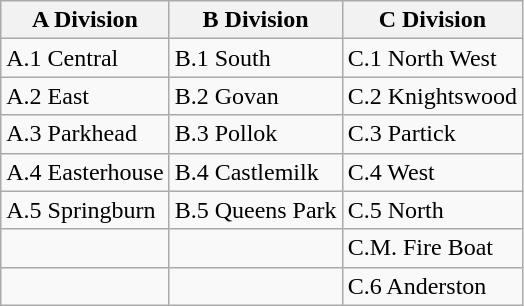<table class="wikitable">
<tr>
<th>A Division</th>
<th>B Division</th>
<th>C Division</th>
</tr>
<tr>
<td>A.1 Central</td>
<td>B.1 South</td>
<td>C.1 North West</td>
</tr>
<tr>
<td>A.2 East</td>
<td>B.2 Govan</td>
<td>C.2 Knightswood</td>
</tr>
<tr>
<td>A.3 Parkhead</td>
<td>B.3 Pollok</td>
<td>C.3 Partick</td>
</tr>
<tr>
<td>A.4 Easterhouse</td>
<td>B.4 Castlemilk</td>
<td>C.4 West</td>
</tr>
<tr>
<td>A.5 Springburn</td>
<td>B.5 Queens Park</td>
<td>C.5 North</td>
</tr>
<tr>
<td></td>
<td></td>
<td>C.M. Fire Boat</td>
</tr>
<tr>
<td></td>
<td></td>
<td>C.6 Anderston</td>
</tr>
</table>
